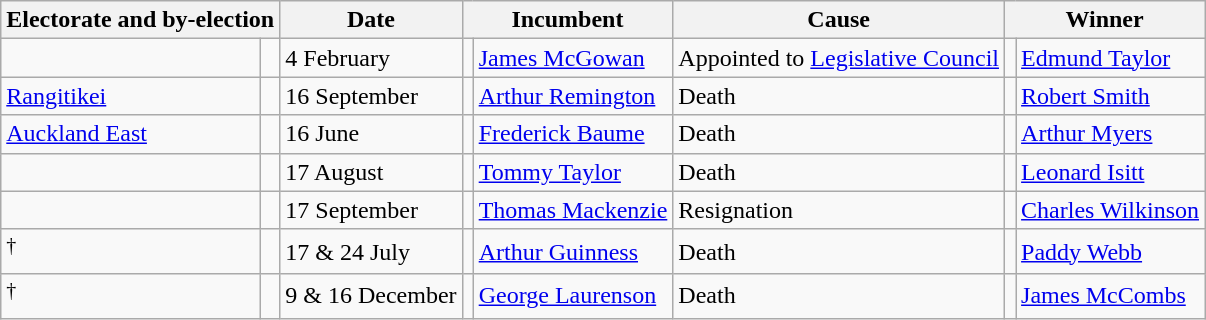<table class=wikitable>
<tr align=center>
<th colspan=2>Electorate and by-election</th>
<th>Date</th>
<th colspan=2>Incumbent</th>
<th>Cause</th>
<th colspan=2>Winner</th>
</tr>
<tr>
<td></td>
<td></td>
<td>4 February</td>
<td></td>
<td><a href='#'>James McGowan</a></td>
<td>Appointed to <a href='#'>Legislative Council</a></td>
<td></td>
<td><a href='#'>Edmund Taylor</a></td>
</tr>
<tr>
<td><a href='#'>Rangitikei</a></td>
<td></td>
<td>16 September</td>
<td></td>
<td><a href='#'>Arthur Remington</a></td>
<td>Death</td>
<td></td>
<td><a href='#'>Robert Smith</a></td>
</tr>
<tr>
<td><a href='#'>Auckland East</a></td>
<td></td>
<td>16 June</td>
<td></td>
<td><a href='#'>Frederick Baume</a></td>
<td>Death</td>
<td></td>
<td><a href='#'>Arthur Myers</a></td>
</tr>
<tr>
<td></td>
<td></td>
<td>17 August</td>
<td></td>
<td><a href='#'>Tommy Taylor</a></td>
<td>Death</td>
<td></td>
<td><a href='#'>Leonard Isitt</a></td>
</tr>
<tr>
<td></td>
<td></td>
<td>17 September</td>
<td></td>
<td><a href='#'>Thomas Mackenzie</a></td>
<td>Resignation</td>
<td></td>
<td><a href='#'>Charles Wilkinson</a></td>
</tr>
<tr>
<td><sup>†</sup></td>
<td></td>
<td>17 & 24 July</td>
<td></td>
<td><a href='#'>Arthur Guinness</a></td>
<td>Death</td>
<td></td>
<td><a href='#'>Paddy Webb</a></td>
</tr>
<tr>
<td><sup>†</sup></td>
<td></td>
<td>9 & 16 December</td>
<td></td>
<td><a href='#'>George Laurenson</a></td>
<td>Death</td>
<td></td>
<td><a href='#'>James McCombs</a></td>
</tr>
</table>
